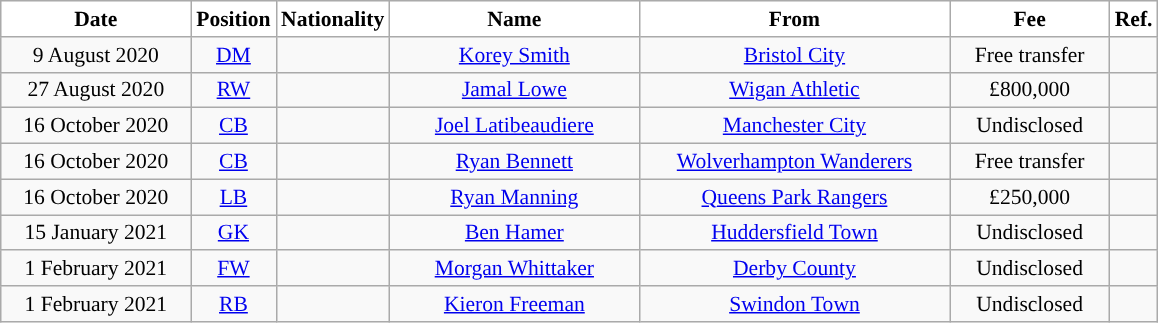<table class="wikitable" style="text-align:center; font-size:90%; ">
<tr>
<th style="background:white; color:black; width:120px;">Date</th>
<th style="background:white; color:black; width:50px;">Position</th>
<th style="background:white; color:black; width:50px;">Nationality</th>
<th style="background:white; color:black; width:160px;">Name</th>
<th style="background:white; color:black; width:200px;">From</th>
<th style="background:white; color:black; width:100px;">Fee</th>
<th style="background:white; color:black;">Ref.</th>
</tr>
<tr>
<td>9 August 2020</td>
<td><a href='#'>DM</a></td>
<td></td>
<td><a href='#'>Korey Smith</a></td>
<td><a href='#'>Bristol City</a></td>
<td>Free transfer</td>
<td></td>
</tr>
<tr>
<td>27 August 2020</td>
<td><a href='#'>RW</a></td>
<td></td>
<td><a href='#'>Jamal Lowe</a></td>
<td><a href='#'>Wigan Athletic</a></td>
<td>£800,000</td>
<td></td>
</tr>
<tr>
<td>16 October 2020</td>
<td><a href='#'>CB</a></td>
<td></td>
<td><a href='#'>Joel Latibeaudiere</a></td>
<td><a href='#'>Manchester City</a></td>
<td>Undisclosed</td>
<td></td>
</tr>
<tr>
<td>16 October 2020</td>
<td><a href='#'>CB</a></td>
<td></td>
<td><a href='#'>Ryan Bennett</a></td>
<td><a href='#'>Wolverhampton Wanderers</a></td>
<td>Free transfer</td>
<td></td>
</tr>
<tr>
<td>16 October 2020</td>
<td><a href='#'>LB</a></td>
<td></td>
<td><a href='#'>Ryan Manning</a></td>
<td><a href='#'>Queens Park Rangers</a></td>
<td>£250,000</td>
<td></td>
</tr>
<tr>
<td>15 January 2021</td>
<td><a href='#'>GK</a></td>
<td></td>
<td><a href='#'>Ben Hamer</a></td>
<td><a href='#'>Huddersfield Town</a></td>
<td>Undisclosed</td>
<td></td>
</tr>
<tr>
<td>1 February 2021</td>
<td><a href='#'>FW</a></td>
<td></td>
<td><a href='#'>Morgan Whittaker</a></td>
<td><a href='#'>Derby County</a></td>
<td>Undisclosed</td>
<td></td>
</tr>
<tr>
<td>1 February 2021</td>
<td><a href='#'>RB</a></td>
<td></td>
<td><a href='#'>Kieron Freeman</a></td>
<td><a href='#'>Swindon Town</a></td>
<td>Undisclosed</td>
<td></td>
</tr>
</table>
